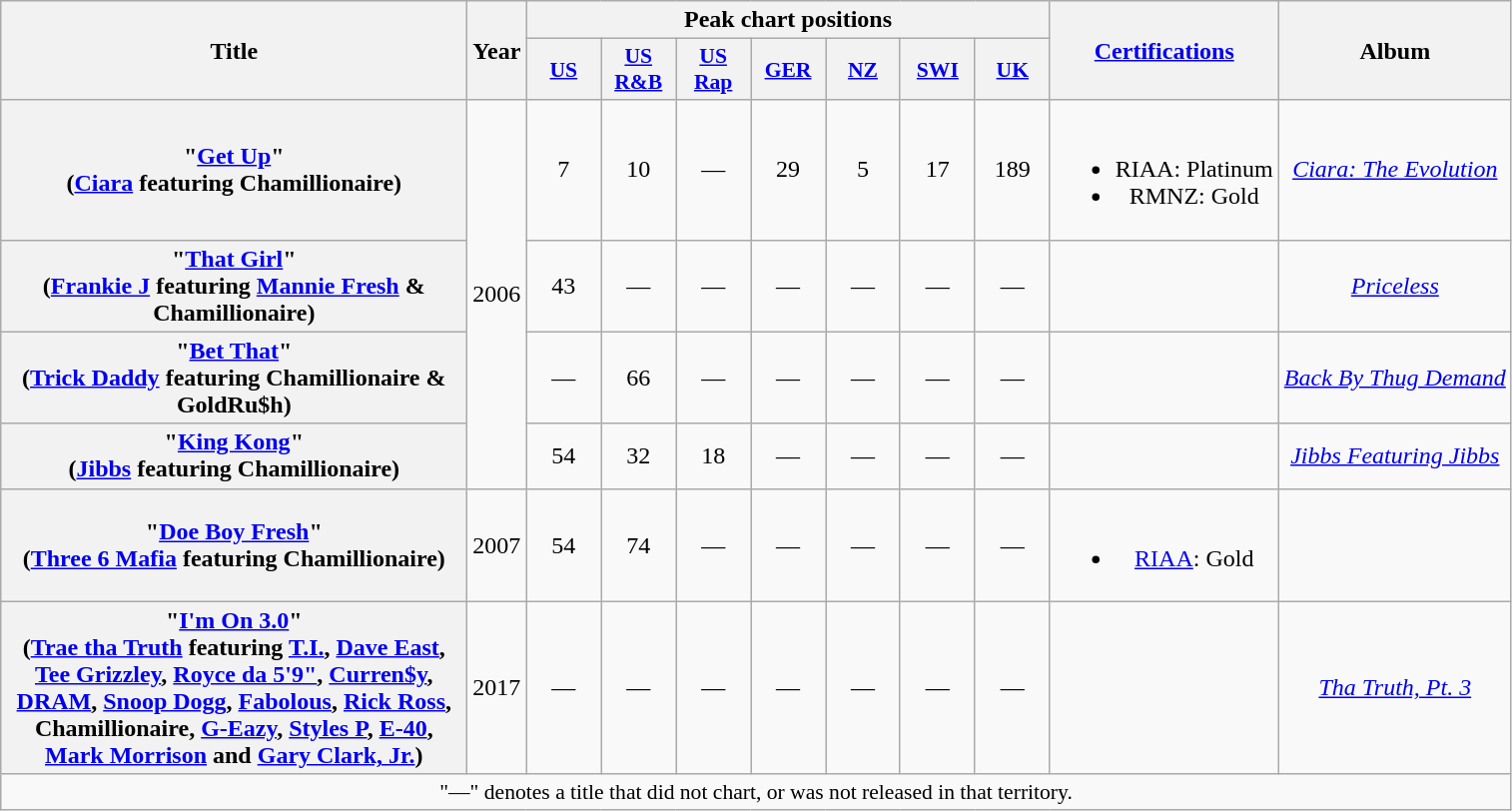<table class="wikitable plainrowheaders" style="text-align:center;" border="1">
<tr>
<th scope="col" rowspan="2" style="width:19em;">Title</th>
<th scope="col" rowspan="2">Year</th>
<th scope="col" colspan="7">Peak chart positions</th>
<th rowspan="2"><a href='#'>Certifications</a></th>
<th scope="col" rowspan="2">Album</th>
</tr>
<tr>
<th scope="col" style="width:3em;font-size:90%;"><a href='#'>US</a></th>
<th scope="col" style="width:3em;font-size:90%;"><a href='#'>US R&B</a></th>
<th scope="col" style="width:3em;font-size:90%;"><a href='#'>US Rap</a></th>
<th scope="col" style="width:3em;font-size:90%;"><a href='#'>GER</a></th>
<th scope="col" style="width:3em;font-size:90%;"><a href='#'>NZ</a><br></th>
<th scope="col" style="width:3em;font-size:90%;"><a href='#'>SWI</a><br></th>
<th scope="col" style="width:3em;font-size:90%;"><a href='#'>UK</a><br></th>
</tr>
<tr>
<th scope="row">"<a href='#'>Get Up</a>"<br><span>(<a href='#'>Ciara</a> featuring Chamillionaire)</span></th>
<td rowspan="4">2006</td>
<td>7</td>
<td>10</td>
<td>—</td>
<td>29</td>
<td>5</td>
<td>17</td>
<td>189</td>
<td><br><ul><li>RIAA: Platinum</li><li>RMNZ: Gold</li></ul></td>
<td><em><a href='#'>Ciara: The Evolution</a></em></td>
</tr>
<tr>
<th scope="row">"<a href='#'>That Girl</a>"<br><span>(<a href='#'>Frankie J</a> featuring <a href='#'>Mannie Fresh</a> & Chamillionaire)</span></th>
<td>43</td>
<td>—</td>
<td>—</td>
<td>—</td>
<td>—</td>
<td>—</td>
<td>—</td>
<td></td>
<td><em><a href='#'>Priceless</a></em></td>
</tr>
<tr>
<th scope="row">"<a href='#'>Bet That</a>"<br><span>(<a href='#'>Trick Daddy</a> featuring Chamillionaire & GoldRu$h)</span></th>
<td>—</td>
<td>66</td>
<td>—</td>
<td>—</td>
<td>—</td>
<td>—</td>
<td>—</td>
<td></td>
<td><em><a href='#'>Back By Thug Demand</a></em></td>
</tr>
<tr>
<th scope="row">"<a href='#'>King Kong</a>"<br><span>(<a href='#'>Jibbs</a> featuring Chamillionaire)</span></th>
<td>54</td>
<td>32</td>
<td>18</td>
<td>—</td>
<td>—</td>
<td>—</td>
<td>—</td>
<td></td>
<td><em><a href='#'>Jibbs Featuring Jibbs</a></em></td>
</tr>
<tr>
<th scope="row">"<a href='#'>Doe Boy Fresh</a>"<br><span>(<a href='#'>Three 6 Mafia</a> featuring Chamillionaire)</span></th>
<td>2007</td>
<td>54</td>
<td>74</td>
<td>—</td>
<td>—</td>
<td>—</td>
<td>—</td>
<td>—</td>
<td><br><ul><li><a href='#'>RIAA</a>: Gold</li></ul></td>
<td></td>
</tr>
<tr>
<th scope="row">"<a href='#'>I'm On 3.0</a>"<br><span>(<a href='#'>Trae tha Truth</a> featuring <a href='#'>T.I.</a>, <a href='#'>Dave East</a>, <a href='#'>Tee Grizzley</a>, <a href='#'>Royce da 5'9"</a>, <a href='#'>Curren$y</a>, <a href='#'>DRAM</a>, <a href='#'>Snoop Dogg</a>, <a href='#'>Fabolous</a>, <a href='#'>Rick Ross</a>, Chamillionaire, <a href='#'>G-Eazy</a>, <a href='#'>Styles P</a>, <a href='#'>E-40</a>, <a href='#'>Mark Morrison</a> and <a href='#'>Gary Clark, Jr.</a>)</span></th>
<td>2017</td>
<td>—</td>
<td>—</td>
<td>—</td>
<td>—</td>
<td>—</td>
<td>—</td>
<td>—</td>
<td></td>
<td><em><a href='#'>Tha Truth, Pt. 3</a></em></td>
</tr>
<tr>
<td colspan="11" style="font-size:90%">"—" denotes a title that did not chart, or was not released in that territory.</td>
</tr>
</table>
